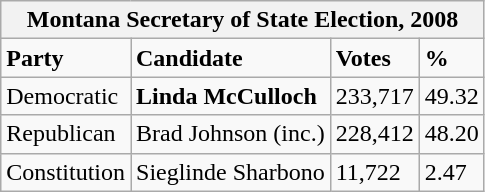<table class="wikitable">
<tr>
<th colspan="4">Montana Secretary of State Election, 2008</th>
</tr>
<tr>
<td><strong>Party</strong></td>
<td><strong>Candidate</strong></td>
<td><strong>Votes</strong></td>
<td><strong>%</strong></td>
</tr>
<tr>
<td>Democratic</td>
<td><strong>Linda McCulloch</strong></td>
<td>233,717</td>
<td>49.32</td>
</tr>
<tr>
<td>Republican</td>
<td>Brad Johnson (inc.)</td>
<td>228,412</td>
<td>48.20</td>
</tr>
<tr>
<td>Constitution</td>
<td>Sieglinde Sharbono</td>
<td>11,722</td>
<td>2.47</td>
</tr>
</table>
